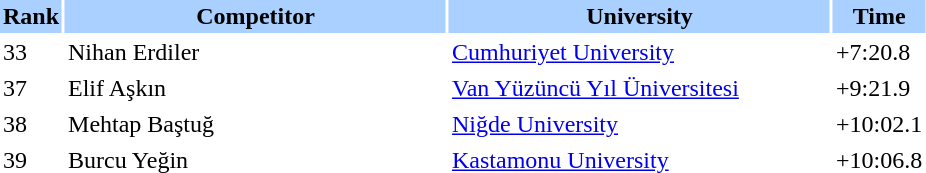<table border="0" cellspacing="2" cellpadding="2">
<tr bgcolor=AAD0FF>
<th width=20>Rank</th>
<th width=250>Competitor</th>
<th width=250>University</th>
<th width=50>Time</th>
</tr>
<tr>
<td>33</td>
<td>Nihan Erdiler</td>
<td><a href='#'>Cumhuriyet University</a></td>
<td>+7:20.8</td>
</tr>
<tr>
<td>37</td>
<td>Elif Aşkın</td>
<td><a href='#'>Van Yüzüncü Yıl Üniversitesi</a></td>
<td>+9:21.9</td>
</tr>
<tr>
<td>38</td>
<td>Mehtap Baştuğ</td>
<td><a href='#'>Niğde University</a></td>
<td>+10:02.1</td>
</tr>
<tr>
<td>39</td>
<td>Burcu Yeğin</td>
<td><a href='#'>Kastamonu University</a></td>
<td>+10:06.8</td>
</tr>
</table>
